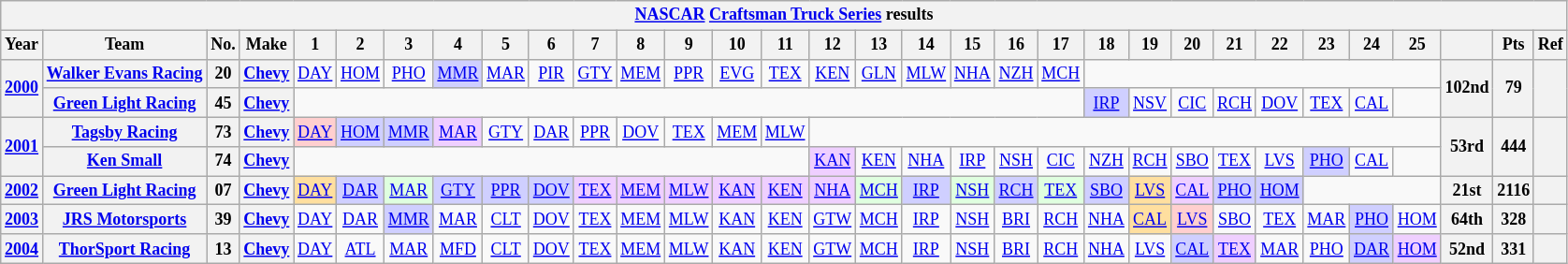<table class="wikitable" style="text-align:center; font-size:75%">
<tr>
<th colspan=34><a href='#'>NASCAR</a> <a href='#'>Craftsman Truck Series</a> results</th>
</tr>
<tr>
<th>Year</th>
<th>Team</th>
<th>No.</th>
<th>Make</th>
<th>1</th>
<th>2</th>
<th>3</th>
<th>4</th>
<th>5</th>
<th>6</th>
<th>7</th>
<th>8</th>
<th>9</th>
<th>10</th>
<th>11</th>
<th>12</th>
<th>13</th>
<th>14</th>
<th>15</th>
<th>16</th>
<th>17</th>
<th>18</th>
<th>19</th>
<th>20</th>
<th>21</th>
<th>22</th>
<th>23</th>
<th>24</th>
<th>25</th>
<th></th>
<th>Pts</th>
<th>Ref</th>
</tr>
<tr>
<th rowspan=2><a href='#'>2000</a></th>
<th><a href='#'>Walker Evans Racing</a></th>
<th>20</th>
<th><a href='#'>Chevy</a></th>
<td><a href='#'>DAY</a></td>
<td><a href='#'>HOM</a></td>
<td><a href='#'>PHO</a></td>
<td style="background:#CFCFFF;"><a href='#'>MMR</a><br></td>
<td><a href='#'>MAR</a></td>
<td><a href='#'>PIR</a></td>
<td><a href='#'>GTY</a></td>
<td><a href='#'>MEM</a></td>
<td><a href='#'>PPR</a></td>
<td><a href='#'>EVG</a></td>
<td><a href='#'>TEX</a></td>
<td><a href='#'>KEN</a></td>
<td><a href='#'>GLN</a></td>
<td><a href='#'>MLW</a></td>
<td><a href='#'>NHA</a></td>
<td><a href='#'>NZH</a></td>
<td><a href='#'>MCH</a></td>
<td colspan=8></td>
<th rowspan=2>102nd</th>
<th rowspan=2>79</th>
<th rowspan=2></th>
</tr>
<tr>
<th><a href='#'>Green Light Racing</a></th>
<th>45</th>
<th><a href='#'>Chevy</a></th>
<td colspan=17></td>
<td style="background:#CFCFFF;"><a href='#'>IRP</a><br></td>
<td><a href='#'>NSV</a></td>
<td><a href='#'>CIC</a></td>
<td><a href='#'>RCH</a></td>
<td><a href='#'>DOV</a></td>
<td><a href='#'>TEX</a></td>
<td><a href='#'>CAL</a></td>
<td></td>
</tr>
<tr>
<th rowspan=2><a href='#'>2001</a></th>
<th><a href='#'>Tagsby Racing</a></th>
<th>73</th>
<th><a href='#'>Chevy</a></th>
<td style="background:#FFCFCF;"><a href='#'>DAY</a><br></td>
<td style="background:#CFCFFF;"><a href='#'>HOM</a><br></td>
<td style="background:#CFCFFF;"><a href='#'>MMR</a><br></td>
<td style="background:#EFCFFF;"><a href='#'>MAR</a><br></td>
<td><a href='#'>GTY</a></td>
<td><a href='#'>DAR</a></td>
<td><a href='#'>PPR</a></td>
<td><a href='#'>DOV</a></td>
<td><a href='#'>TEX</a></td>
<td><a href='#'>MEM</a></td>
<td><a href='#'>MLW</a></td>
<td colspan=14></td>
<th rowspan=2>53rd</th>
<th rowspan=2>444</th>
<th rowspan=2></th>
</tr>
<tr>
<th><a href='#'>Ken Small</a></th>
<th>74</th>
<th><a href='#'>Chevy</a></th>
<td colspan=11></td>
<td style="background:#EFCFFF;"><a href='#'>KAN</a><br></td>
<td><a href='#'>KEN</a></td>
<td><a href='#'>NHA</a></td>
<td><a href='#'>IRP</a></td>
<td><a href='#'>NSH</a></td>
<td><a href='#'>CIC</a></td>
<td><a href='#'>NZH</a></td>
<td><a href='#'>RCH</a></td>
<td><a href='#'>SBO</a></td>
<td><a href='#'>TEX</a></td>
<td><a href='#'>LVS</a></td>
<td style="background:#CFCFFF;"><a href='#'>PHO</a><br></td>
<td><a href='#'>CAL</a></td>
<td></td>
</tr>
<tr>
<th><a href='#'>2002</a></th>
<th><a href='#'>Green Light Racing</a></th>
<th>07</th>
<th><a href='#'>Chevy</a></th>
<td style="background:#FFDF9F;"><a href='#'>DAY</a><br></td>
<td style="background:#CFCFFF;"><a href='#'>DAR</a><br></td>
<td style="background:#DFFFDF;"><a href='#'>MAR</a><br></td>
<td style="background:#CFCFFF;"><a href='#'>GTY</a><br></td>
<td style="background:#CFCFFF;"><a href='#'>PPR</a><br></td>
<td style="background:#CFCFFF;"><a href='#'>DOV</a><br></td>
<td style="background:#EFCFFF;"><a href='#'>TEX</a><br></td>
<td style="background:#EFCFFF;"><a href='#'>MEM</a><br></td>
<td style="background:#EFCFFF;"><a href='#'>MLW</a><br></td>
<td style="background:#EFCFFF;"><a href='#'>KAN</a><br></td>
<td style="background:#EFCFFF;"><a href='#'>KEN</a><br></td>
<td style="background:#EFCFFF;"><a href='#'>NHA</a><br></td>
<td style="background:#DFFFDF;"><a href='#'>MCH</a><br></td>
<td style="background:#CFCFFF;"><a href='#'>IRP</a><br></td>
<td style="background:#DFFFDF;"><a href='#'>NSH</a><br></td>
<td style="background:#CFCFFF;"><a href='#'>RCH</a><br></td>
<td style="background:#DFFFDF;"><a href='#'>TEX</a><br></td>
<td style="background:#CFCFFF;"><a href='#'>SBO</a><br></td>
<td style="background:#FFDF9F;"><a href='#'>LVS</a><br></td>
<td style="background:#EFCFFF;"><a href='#'>CAL</a><br></td>
<td style="background:#CFCFFF;"><a href='#'>PHO</a><br></td>
<td style="background:#CFCFFF;"><a href='#'>HOM</a><br></td>
<td colspan=3></td>
<th>21st</th>
<th>2116</th>
<th></th>
</tr>
<tr>
<th><a href='#'>2003</a></th>
<th><a href='#'>JRS Motorsports</a></th>
<th>39</th>
<th><a href='#'>Chevy</a></th>
<td><a href='#'>DAY</a></td>
<td><a href='#'>DAR</a></td>
<td style="background:#CFCFFF;"><a href='#'>MMR</a><br></td>
<td><a href='#'>MAR</a></td>
<td><a href='#'>CLT</a></td>
<td><a href='#'>DOV</a></td>
<td><a href='#'>TEX</a></td>
<td><a href='#'>MEM</a></td>
<td><a href='#'>MLW</a></td>
<td><a href='#'>KAN</a></td>
<td><a href='#'>KEN</a></td>
<td><a href='#'>GTW</a></td>
<td><a href='#'>MCH</a></td>
<td><a href='#'>IRP</a></td>
<td><a href='#'>NSH</a></td>
<td><a href='#'>BRI</a></td>
<td><a href='#'>RCH</a></td>
<td><a href='#'>NHA</a></td>
<td style="background:#FFDF9F;"><a href='#'>CAL</a><br></td>
<td style="background:#FFCFCF;"><a href='#'>LVS</a><br></td>
<td><a href='#'>SBO</a></td>
<td><a href='#'>TEX</a></td>
<td><a href='#'>MAR</a></td>
<td style="background:#CFCFFF;"><a href='#'>PHO</a><br></td>
<td><a href='#'>HOM</a></td>
<th>64th</th>
<th>328</th>
<th></th>
</tr>
<tr>
<th><a href='#'>2004</a></th>
<th><a href='#'>ThorSport Racing</a></th>
<th>13</th>
<th><a href='#'>Chevy</a></th>
<td><a href='#'>DAY</a></td>
<td><a href='#'>ATL</a></td>
<td><a href='#'>MAR</a></td>
<td><a href='#'>MFD</a></td>
<td><a href='#'>CLT</a></td>
<td><a href='#'>DOV</a></td>
<td><a href='#'>TEX</a></td>
<td><a href='#'>MEM</a></td>
<td><a href='#'>MLW</a></td>
<td><a href='#'>KAN</a></td>
<td><a href='#'>KEN</a></td>
<td><a href='#'>GTW</a></td>
<td><a href='#'>MCH</a></td>
<td><a href='#'>IRP</a></td>
<td><a href='#'>NSH</a></td>
<td><a href='#'>BRI</a></td>
<td><a href='#'>RCH</a></td>
<td><a href='#'>NHA</a></td>
<td><a href='#'>LVS</a></td>
<td style="background:#CFCFFF;"><a href='#'>CAL</a><br></td>
<td style="background:#EFCFFF;"><a href='#'>TEX</a><br></td>
<td><a href='#'>MAR</a></td>
<td><a href='#'>PHO</a></td>
<td style="background:#CFCFFF;"><a href='#'>DAR</a><br></td>
<td style="background:#EFCFFF;"><a href='#'>HOM</a><br></td>
<th>52nd</th>
<th>331</th>
<th></th>
</tr>
</table>
